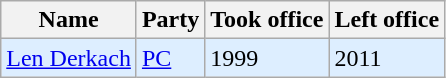<table class="wikitable">
<tr>
<th>Name</th>
<th>Party</th>
<th>Took office</th>
<th>Left office</th>
</tr>
<tr bgcolor=#DDEEFF>
<td><a href='#'>Len Derkach</a></td>
<td><a href='#'>PC</a></td>
<td>1999</td>
<td>2011</td>
</tr>
</table>
